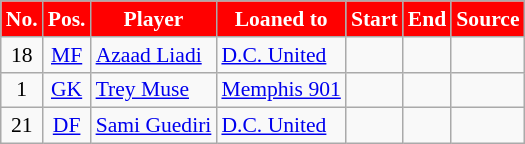<table class="wikitable" style="text-align:center; font-size:90%; ">
<tr>
<th style="background:#FF0000; color:#FFFFFF;">No.</th>
<th style="background:#FF0000; color:#FFFFFF;">Pos.</th>
<th style="background:#FF0000; color:#FFFFFF;">Player</th>
<th style="background:#FF0000; color:#FFFFFF;">Loaned to</th>
<th style="background:#FF0000; color:#FFFFFF;">Start</th>
<th style="background:#FF0000; color:#FFFFFF;">End</th>
<th style="background:#FF0000; color:#FFFFFF; class="unsortable;">Source</th>
</tr>
<tr>
<td>18</td>
<td><a href='#'>MF</a></td>
<td align="left"> <a href='#'>Azaad Liadi</a></td>
<td align="left"> <a href='#'>D.C. United</a></td>
<td></td>
<td></td>
<td></td>
</tr>
<tr>
<td>1</td>
<td><a href='#'>GK</a></td>
<td align="left"> <a href='#'>Trey Muse</a></td>
<td align="left"> <a href='#'>Memphis 901</a></td>
<td></td>
<td></td>
<td></td>
</tr>
<tr>
<td>21</td>
<td><a href='#'>DF</a></td>
<td align="left"> <a href='#'>Sami Guediri</a></td>
<td align="left"> <a href='#'>D.C. United</a></td>
<td></td>
<td></td>
<td></td>
</tr>
</table>
